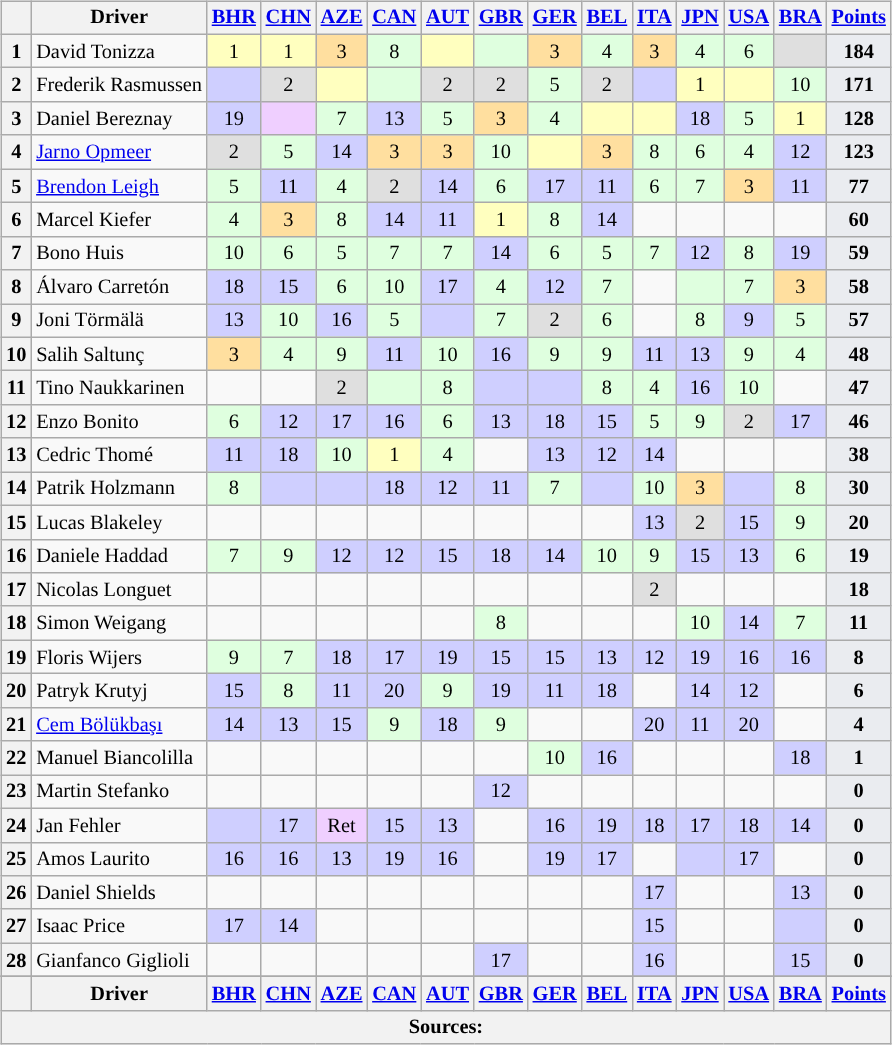<table>
<tr>
<td style="vertical-align:top;"><br><table class="wikitable" style="font-size:85%; text-align:center;">
<tr style="vertical-align:middle;">
<th style="vertical-align:middle"></th>
<th style="vertical-align:middle">Driver</th>
<th><a href='#'>BHR</a><br></th>
<th><a href='#'>CHN</a><br></th>
<th><a href='#'>AZE</a><br></th>
<th><a href='#'>CAN</a><br></th>
<th><a href='#'>AUT</a><br></th>
<th><a href='#'>GBR</a><br></th>
<th><a href='#'>GER</a><br></th>
<th><a href='#'>BEL</a><br></th>
<th><a href='#'>ITA</a><br></th>
<th><a href='#'>JPN</a><br></th>
<th><a href='#'>USA</a><br></th>
<th><a href='#'>BRA</a><br></th>
<th style="vertical-align:middle"><a href='#'>Points</a></th>
</tr>
<tr>
<th>1</th>
<td style="text-align:left"> David Tonizza</td>
<td style="background:#FFFFBF;">1</td>
<td style="background:#FFFFBF;">1</td>
<td style="background:#FFDF9F;">3</td>
<td style="background:#DFFFDF;">8</td>
<td style="background:#FFFFBF;"></td>
<td style="background:#DFFFDF;"></td>
<td style="background:#FFDF9F;">3</td>
<td style="background:#DFFFDF;">4</td>
<td style="background:#FFDF9F;">3</td>
<td style="background:#DFFFDF;">4</td>
<td style="background:#DFFFDF;">6</td>
<td style="background:#DFDFDF;"></td>
<td style="background-color:#EAECF0;text-align:center"><strong>184</strong></td>
</tr>
<tr>
<th>2</th>
<td style="text-align:left" Nowrap> Frederik Rasmussen</td>
<td style="background:#CFCFFF;"></td>
<td style="background:#DFDFDF;">2</td>
<td style="background:#FFFFBF;"></td>
<td style="background:#DFFFDF;"></td>
<td style="background:#DFDFDF;">2</td>
<td style="background:#DFDFDF;">2</td>
<td style="background:#DFFFDF;">5</td>
<td style="background:#DFDFDF;">2</td>
<td style="background:#CFCFFF;"></td>
<td style="background:#FFFFBF;">1</td>
<td style="background:#FFFFBF;"></td>
<td style="background:#DFFFDF;">10</td>
<td style="background-color:#EAECF0;text-align:center"><strong>171</strong></td>
</tr>
<tr>
<th>3</th>
<td style="text-align:left"> Daniel Bereznay</td>
<td style="background:#CFCFFF;">19</td>
<td style="background:#EFCFFF;"></td>
<td style="background:#DFFFDF;">7</td>
<td style="background:#CFCFFF;">13</td>
<td style="background:#DFFFDF;">5</td>
<td style="background:#FFDF9F;">3</td>
<td style="background:#DFFFDF;">4</td>
<td style="background:#FFFFBF;"></td>
<td style="background:#FFFFBF;"></td>
<td style="background:#CFCFFF;">18</td>
<td style="background:#DFFFDF;">5</td>
<td style="background:#FFFFBF;">1</td>
<td style="background-color:#EAECF0;text-align:center"><strong>128</strong></td>
</tr>
<tr>
<th>4</th>
<td style="text-align:left"> <a href='#'>Jarno Opmeer</a></td>
<td style="background:#DFDFDF;">2</td>
<td style="background:#DFFFDF;">5</td>
<td style="background:#CFCFFF;">14</td>
<td style="background:#FFDF9F;">3</td>
<td style="background:#FFDF9F;">3</td>
<td style="background:#DFFFDF;">10</td>
<td style="background:#FFFFBF;"></td>
<td style="background:#FFDF9F;">3</td>
<td style="background:#DFFFDF;">8</td>
<td style="background:#DFFFDF;">6</td>
<td style="background:#DFFFDF;">4</td>
<td style="background:#CFCFFF;">12</td>
<td style="background-color:#EAECF0;text-align:center"><strong>123</strong></td>
</tr>
<tr>
<th>5</th>
<td style="text-align:left"> <a href='#'>Brendon Leigh</a></td>
<td style="background:#DFFFDF;">5</td>
<td style="background:#CFCFFF;">11</td>
<td style="background:#DFFFDF;">4</td>
<td style="background:#DFDFDF;">2</td>
<td style="background:#CFCFFF;">14</td>
<td style="background:#DFFFDF;">6</td>
<td style="background:#CFCFFF;">17</td>
<td style="background:#CFCFFF;">11</td>
<td style="background:#DFFFDF;">6</td>
<td style="background:#DFFFDF;">7</td>
<td style="background:#FFDF9F;">3</td>
<td style="background:#CFCFFF;">11</td>
<td style="background-color:#EAECF0;text-align:center"><strong>77</strong></td>
</tr>
<tr>
<th>6</th>
<td style="text-align:left"> Marcel Kiefer</td>
<td style="background:#DFFFDF;">4</td>
<td style="background:#FFDF9F;">3</td>
<td style="background:#DFFFDF;">8</td>
<td style="background:#CFCFFF;">14</td>
<td style="background:#CFCFFF;">11</td>
<td style="background:#FFFFBF;">1</td>
<td style="background:#DFFFDF;">8</td>
<td style="background:#CFCFFF;">14</td>
<td></td>
<td></td>
<td></td>
<td></td>
<td style="background-color:#EAECF0;text-align:center"><strong>60</strong></td>
</tr>
<tr>
<th>7</th>
<td style="text-align:left"> Bono Huis</td>
<td style="background:#DFFFDF;">10</td>
<td style="background:#DFFFDF;">6</td>
<td style="background:#DFFFDF;">5</td>
<td style="background:#DFFFDF;">7</td>
<td style="background:#DFFFDF;">7</td>
<td style="background:#CFCFFF;">14</td>
<td style="background:#DFFFDF;">6</td>
<td style="background:#DFFFDF;">5</td>
<td style="background:#DFFFDF;">7</td>
<td style="background:#CFCFFF;">12</td>
<td style="background:#DFFFDF;">8</td>
<td style="background:#CFCFFF;">19</td>
<td style="background-color:#EAECF0;text-align:center"><strong>59</strong></td>
</tr>
<tr>
<th>8</th>
<td style="text-align:left"> Álvaro Carretón</td>
<td style="background:#CFCFFF;">18</td>
<td style="background:#CFCFFF;">15</td>
<td style="background:#DFFFDF;">6</td>
<td style="background:#DFFFDF;">10</td>
<td style="background:#CFCFFF;">17</td>
<td style="background:#DFFFDF;">4</td>
<td style="background:#CFCFFF;">12</td>
<td style="background:#DFFFDF;">7</td>
<td></td>
<td style="background:#DFFFDF;"></td>
<td style="background:#DFFFDF;">7</td>
<td style="background:#FFDF9F;">3</td>
<td style="background-color:#EAECF0;text-align:center"><strong>58</strong></td>
</tr>
<tr>
<th>9</th>
<td style="text-align:left"> Joni Törmälä</td>
<td style="background:#CFCFFF;">13</td>
<td style="background:#DFFFDF;">10</td>
<td style="background:#CFCFFF;">16</td>
<td style="background:#DFFFDF;">5</td>
<td style="background:#CFCFFF;"></td>
<td style="background:#DFFFDF;">7</td>
<td style="background:#DFDFDF;">2</td>
<td style="background:#DFFFDF;">6</td>
<td></td>
<td style="background:#DFFFDF;">8</td>
<td style="background:#CFCFFF;">9</td>
<td style="background:#DFFFDF;">5</td>
<td style="background-color:#EAECF0;text-align:center"><strong>57</strong></td>
</tr>
<tr>
<th>10</th>
<td style="text-align:left"> Salih Saltunç</td>
<td style="background:#FFDF9F;">3</td>
<td style="background:#DFFFDF;">4</td>
<td style="background:#DFFFDF;">9</td>
<td style="background:#CFCFFF;">11</td>
<td style="background:#DFFFDF;">10</td>
<td style="background:#CFCFFF;">16</td>
<td style="background:#DFFFDF;">9</td>
<td style="background:#DFFFDF;">9</td>
<td style="background:#CFCFFF;">11</td>
<td style="background:#CFCFFF;">13</td>
<td style="background:#DFFFDF;">9</td>
<td style="background:#DFFFDF;">4</td>
<td style="background-color:#EAECF0;text-align:center"><strong>48</strong></td>
</tr>
<tr>
<th>11</th>
<td style="text-align:left"> Tino Naukkarinen</td>
<td></td>
<td></td>
<td style="background:#DFDFDF;">2</td>
<td style="background:#DFFFDF;"></td>
<td style="background:#DFFFDF;">8</td>
<td style="background:#CFCFFF;"></td>
<td style="background:#CFCFFF;"></td>
<td style="background:#DFFFDF;">8</td>
<td style="background:#DFFFDF;">4</td>
<td style="background:#CFCFFF;">16</td>
<td style="background:#DFFFDF;">10</td>
<td></td>
<td style="background-color:#EAECF0;text-align:center"><strong>47</strong></td>
</tr>
<tr>
<th>12</th>
<td style="text-align:left"> Enzo Bonito</td>
<td style="background:#DFFFDF;">6</td>
<td style="background:#CFCFFF;">12</td>
<td style="background:#CFCFFF;">17</td>
<td style="background:#CFCFFF;">16</td>
<td style="background:#DFFFDF;">6</td>
<td style="background:#CFCFFF;">13</td>
<td style="background:#CFCFFF;">18</td>
<td style="background:#CFCFFF;">15</td>
<td style="background:#DFFFDF;">5</td>
<td style="background:#DFFFDF;">9</td>
<td style="background:#DFDFDF;">2</td>
<td style="background:#CFCFFF;">17</td>
<td style="background-color:#EAECF0;text-align:center"><strong>46</strong></td>
</tr>
<tr>
<th>13</th>
<td style="text-align:left"> Cedric Thomé</td>
<td style="background:#CFCFFF;">11</td>
<td style="background:#CFCFFF;">18</td>
<td style="background:#DFFFDF;">10</td>
<td style="background:#FFFFBF;">1</td>
<td style="background:#DFFFDF;">4</td>
<td></td>
<td style="background:#CFCFFF;">13</td>
<td style="background:#CFCFFF;">12</td>
<td style="background:#CFCFFF;">14</td>
<td></td>
<td></td>
<td></td>
<td style="background-color:#EAECF0;text-align:center"><strong>38</strong></td>
</tr>
<tr>
<th>14</th>
<td style="text-align:left"> Patrik Holzmann</td>
<td style="background:#DFFFDF;">8</td>
<td style="background:#CFCFFF;"></td>
<td style="background:#CFCFFF;"></td>
<td style="background:#CFCFFF;">18</td>
<td style="background:#CFCFFF;">12</td>
<td style="background:#CFCFFF;">11</td>
<td style="background:#DFFFDF;">7</td>
<td style="background:#CFCFFF;"></td>
<td style="background:#DFFFDF;">10</td>
<td style="background:#FFDF9F;">3</td>
<td style="background:#CFCFFF;"></td>
<td style="background:#DFFFDF;">8</td>
<td style="background-color:#EAECF0;text-align:center"><strong>30</strong></td>
</tr>
<tr>
<th>15</th>
<td style="text-align:left"> Lucas Blakeley</td>
<td></td>
<td></td>
<td></td>
<td></td>
<td></td>
<td></td>
<td></td>
<td></td>
<td style="background:#CFCFFF;">13</td>
<td style="background:#DFDFDF;">2</td>
<td style="background:#CFCFFF;">15</td>
<td style="background:#DFFFDF;">9</td>
<td style="background-color:#EAECF0;text-align:center"><strong>20</strong></td>
</tr>
<tr>
<th>16</th>
<td style="text-align:left"> Daniele Haddad</td>
<td style="background:#DFFFDF;">7</td>
<td style="background:#DFFFDF;">9</td>
<td style="background:#CFCFFF;">12</td>
<td style="background:#CFCFFF;">12</td>
<td style="background:#CFCFFF;">15</td>
<td style="background:#CFCFFF;">18</td>
<td style="background:#CFCFFF;">14</td>
<td style="background:#DFFFDF;">10</td>
<td style="background:#DFFFDF;">9</td>
<td style="background:#CFCFFF;">15</td>
<td style="background:#CFCFFF;">13</td>
<td style="background:#DFFFDF;">6</td>
<td style="background-color:#EAECF0;text-align:center"><strong>19</strong></td>
</tr>
<tr>
<th>17</th>
<td nowrap="" style="text-align:left"> Nicolas Longuet</td>
<td></td>
<td></td>
<td></td>
<td></td>
<td></td>
<td></td>
<td></td>
<td></td>
<td style="background:#DFDFDF;">2</td>
<td></td>
<td></td>
<td></td>
<td style="background-color:#EAECF0;text-align:center"><strong>18</strong></td>
</tr>
<tr>
<th>18</th>
<td style="text-align:left"> Simon Weigang</td>
<td></td>
<td></td>
<td></td>
<td></td>
<td></td>
<td style="background:#DFFFDF;">8</td>
<td></td>
<td></td>
<td></td>
<td style="background:#DFFFDF;">10</td>
<td style="background:#CFCFFF;">14</td>
<td style="background:#DFFFDF;">7</td>
<td style="background-color:#EAECF0;text-align:center"><strong>11</strong></td>
</tr>
<tr>
<th>19</th>
<td style="text-align:left"> Floris Wijers</td>
<td style="background:#DFFFDF;">9</td>
<td style="background:#DFFFDF;">7</td>
<td style="background:#CFCFFF;">18</td>
<td style="background:#CFCFFF;">17</td>
<td style="background:#CFCFFF;">19</td>
<td style="background:#CFCFFF;">15</td>
<td style="background:#CFCFFF;">15</td>
<td style="background:#CFCFFF;">13</td>
<td style="background:#CFCFFF;">12</td>
<td style="background:#CFCFFF;">19</td>
<td style="background:#CFCFFF;">16</td>
<td style="background:#CFCFFF;">16</td>
<td style="background-color:#EAECF0;text-align:center"><strong>8</strong></td>
</tr>
<tr>
<th>20</th>
<td style="text-align:left"> Patryk Krutyj</td>
<td style="background:#CFCFFF;">15</td>
<td style="background:#DFFFDF;">8</td>
<td style="background:#CFCFFF;">11</td>
<td style="background:#CFCFFF;">20</td>
<td style="background:#DFFFDF;">9</td>
<td style="background:#CFCFFF;">19</td>
<td style="background:#CFCFFF;">11</td>
<td style="background:#CFCFFF;">18</td>
<td></td>
<td style="background:#CFCFFF;">14</td>
<td style="background:#CFCFFF;">12</td>
<td></td>
<td style="background-color:#EAECF0;text-align:center"><strong>6</strong></td>
</tr>
<tr>
<th>21</th>
<td style="text-align:left"> <a href='#'>Cem Bölükbaşı</a></td>
<td style="background:#CFCFFF;">14</td>
<td style="background:#CFCFFF;">13</td>
<td style="background:#CFCFFF;">15</td>
<td style="background:#DFFFDF;">9</td>
<td style="background:#CFCFFF;">18</td>
<td style="background:#DFFFDF;">9</td>
<td></td>
<td></td>
<td style="background:#CFCFFF;">20</td>
<td style="background:#CFCFFF;">11</td>
<td style="background:#CFCFFF;">20</td>
<td></td>
<td style="background-color:#EAECF0;text-align:center"><strong>4</strong></td>
</tr>
<tr>
<th>22</th>
<td style="text-align:left"> Manuel Biancolilla</td>
<td></td>
<td></td>
<td></td>
<td></td>
<td></td>
<td></td>
<td style="background:#DFFFDF;">10</td>
<td style="background:#CFCFFF;">16</td>
<td></td>
<td></td>
<td></td>
<td style="background:#CFCFFF;">18</td>
<td style="background-color:#EAECF0;text-align:center"><strong>1</strong></td>
</tr>
<tr>
<th>23</th>
<td style="text-align:left"> Martin Stefanko</td>
<td></td>
<td></td>
<td></td>
<td></td>
<td></td>
<td style="background:#CFCFFF;">12</td>
<td></td>
<td></td>
<td></td>
<td></td>
<td></td>
<td></td>
<td style="background-color:#EAECF0;text-align:center"><strong>0</strong></td>
</tr>
<tr>
<th>24</th>
<td style="text-align:left"> Jan Fehler</td>
<td style="background:#CFCFFF;"></td>
<td style="background:#CFCFFF;">17</td>
<td style="background:#EFCFFF;">Ret</td>
<td style="background:#CFCFFF;">15</td>
<td style="background:#CFCFFF;">13</td>
<td></td>
<td style="background:#CFCFFF;">16</td>
<td style="background:#CFCFFF;">19</td>
<td style="background:#CFCFFF;">18</td>
<td style="background:#CFCFFF;">17</td>
<td style="background:#CFCFFF;">18</td>
<td style="background:#CFCFFF;">14</td>
<td style="background-color:#EAECF0;text-align:center"><strong>0</strong></td>
</tr>
<tr>
<th>25</th>
<td style="text-align:left"> Amos Laurito</td>
<td style="background:#CFCFFF">16</td>
<td style="background:#CFCFFF">16</td>
<td style="background:#CFCFFF">13</td>
<td style="background:#CFCFFF">19</td>
<td style="background:#CFCFFF">16</td>
<td></td>
<td style="background:#CFCFFF">19</td>
<td style="background:#CFCFFF">17</td>
<td></td>
<td style="background:#CFCFFF"></td>
<td style="background:#CFCFFF">17</td>
<td></td>
<td style="background-color:#EAECF0;text-align:center"><strong>0</strong></td>
</tr>
<tr>
<th>26</th>
<td style="text-align:left"> Daniel Shields</td>
<td></td>
<td></td>
<td></td>
<td></td>
<td></td>
<td></td>
<td></td>
<td></td>
<td style="background:#CFCFFF;">17</td>
<td></td>
<td></td>
<td style="background:#CFCFFF;">13</td>
<td style="background-color:#EAECF0;text-align:center"><strong>0</strong></td>
</tr>
<tr>
<th>27</th>
<td style="text-align:left"> Isaac Price</td>
<td style="background:#CFCFFF;">17</td>
<td style="background:#CFCFFF;">14</td>
<td></td>
<td></td>
<td></td>
<td></td>
<td></td>
<td></td>
<td style="background:#CFCFFF;">15</td>
<td></td>
<td></td>
<td style="background:#CFCFFF;"></td>
<td style="background-color:#EAECF0;text-align:center"><strong>0</strong></td>
</tr>
<tr>
<th>28</th>
<td style="text-align:left"> Gianfanco Giglioli</td>
<td></td>
<td></td>
<td></td>
<td></td>
<td></td>
<td style="background:#CFCFFF;">17</td>
<td></td>
<td></td>
<td style="background:#CFCFFF;">16</td>
<td></td>
<td></td>
<td style="background:#CFCFFF;">15</td>
<td style="background-color:#EAECF0;text-align:center"><strong>0</strong></td>
</tr>
<tr>
</tr>
<tr style="vertical-align:middle;">
<th style="vertical-align:middle"></th>
<th style="vertical-align:middle">Driver</th>
<th><a href='#'>BHR</a><br></th>
<th><a href='#'>CHN</a><br></th>
<th><a href='#'>AZE</a><br></th>
<th><a href='#'>CAN</a><br></th>
<th><a href='#'>AUT</a><br></th>
<th><a href='#'>GBR</a><br></th>
<th><a href='#'>GER</a><br></th>
<th><a href='#'>BEL</a><br></th>
<th><a href='#'>ITA</a><br></th>
<th><a href='#'>JPN</a><br></th>
<th><a href='#'>USA</a><br></th>
<th><a href='#'>BRA</a><br></th>
<th style="vertical-align:middle"><a href='#'>Points</a></th>
</tr>
<tr>
<th colspan="15"><strong>Sources:</strong></th>
</tr>
</table>
</td>
<td style="vertical-align:top;"><br><br></td>
</tr>
</table>
